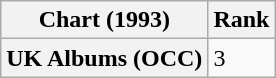<table class="wikitable plainrowheaders">
<tr>
<th scope="col">Chart (1993)</th>
<th scope="col">Rank</th>
</tr>
<tr>
<th scope="row">UK Albums (OCC)</th>
<td>3</td>
</tr>
</table>
